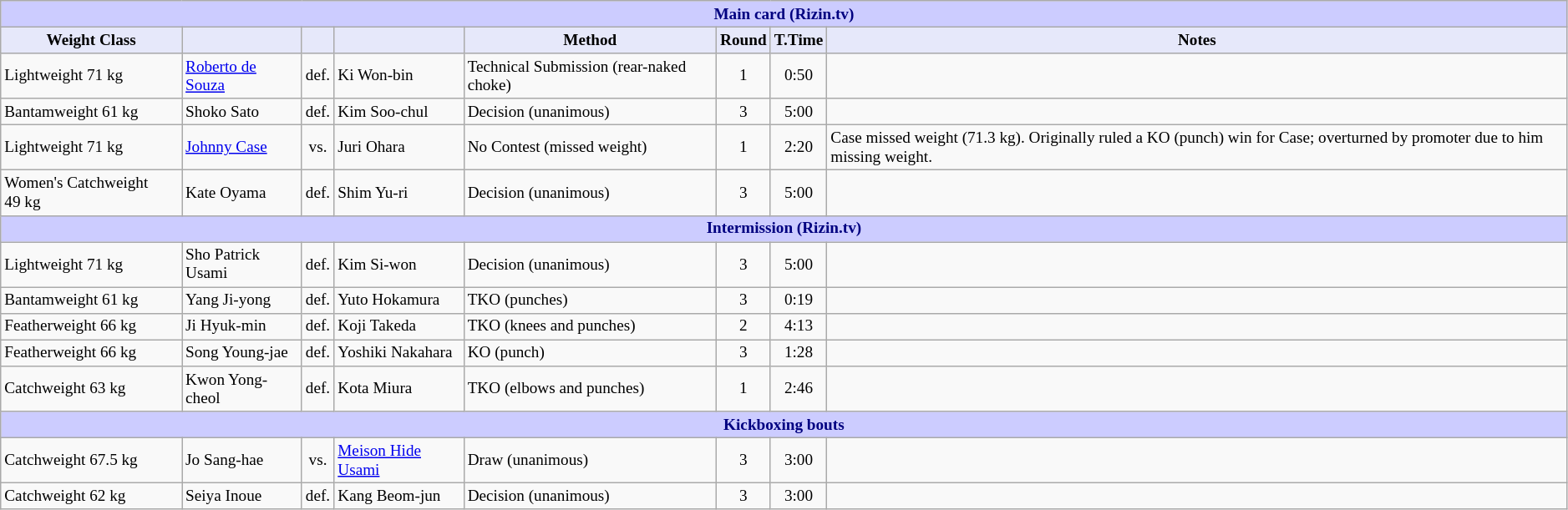<table class="wikitable" style="font-size: 80%;">
<tr>
<th colspan="8" style="background-color: #ccf; color: #000080; text-align: center;"><strong>Main card (Rizin.tv)</strong></th>
</tr>
<tr>
<th colspan="1" style="background-color: #E6E8FA; color: #000000; text-align: center;">Weight Class</th>
<th colspan="1" style="background-color: #E6E8FA; color: #000000; text-align: center;"></th>
<th colspan="1" style="background-color: #E6E8FA; color: #000000; text-align: center;"></th>
<th colspan="1" style="background-color: #E6E8FA; color: #000000; text-align: center;"></th>
<th colspan="1" style="background-color: #E6E8FA; color: #000000; text-align: center;">Method</th>
<th colspan="1" style="background-color: #E6E8FA; color: #000000; text-align: center;">Round</th>
<th colspan="1" style="background-color: #E6E8FA; color: #000000; text-align: center;">T.Time</th>
<th colspan="1" style="background-color: #E6E8FA; color: #000000; text-align: center;">Notes</th>
</tr>
<tr>
<td>Lightweight 71 kg</td>
<td> <a href='#'>Roberto de Souza</a></td>
<td align=center>def.</td>
<td> Ki Won-bin</td>
<td>Technical Submission (rear-naked choke)</td>
<td align=center>1</td>
<td align=center>0:50</td>
<td></td>
</tr>
<tr>
<td>Bantamweight 61 kg</td>
<td> Shoko Sato</td>
<td align=center>def.</td>
<td> Kim Soo-chul</td>
<td>Decision (unanimous)</td>
<td align=center>3</td>
<td align=center>5:00</td>
<td></td>
</tr>
<tr>
<td>Lightweight 71 kg</td>
<td> <a href='#'>Johnny Case</a></td>
<td align=center>vs.</td>
<td> Juri Ohara</td>
<td>No Contest (missed weight)</td>
<td align=center>1</td>
<td align=center>2:20</td>
<td>Case missed weight (71.3 kg). Originally ruled a KO (punch) win for Case; overturned by promoter due to him missing weight.</td>
</tr>
<tr>
<td>Women's Catchweight 49 kg</td>
<td> Kate Oyama</td>
<td align=center>def.</td>
<td> Shim Yu-ri</td>
<td>Decision (unanimous)</td>
<td align=center>3</td>
<td align=center>5:00</td>
<td></td>
</tr>
<tr>
<th colspan="8" style="background-color: #ccf; color: #000080; text-align: center;"><strong>Intermission (Rizin.tv)</strong></th>
</tr>
<tr>
<td>Lightweight 71 kg</td>
<td> Sho Patrick Usami</td>
<td align=center>def.</td>
<td> Kim Si-won</td>
<td>Decision (unanimous)</td>
<td align=center>3</td>
<td align=center>5:00</td>
<td></td>
</tr>
<tr>
<td>Bantamweight 61 kg</td>
<td> Yang Ji-yong</td>
<td align=center>def.</td>
<td> Yuto Hokamura</td>
<td>TKO (punches)</td>
<td align=center>3</td>
<td align=center>0:19</td>
<td></td>
</tr>
<tr>
<td>Featherweight 66 kg</td>
<td> Ji Hyuk-min</td>
<td align=center>def.</td>
<td> Koji Takeda</td>
<td>TKO (knees and punches)</td>
<td align=center>2</td>
<td align=center>4:13</td>
<td></td>
</tr>
<tr>
<td>Featherweight 66 kg</td>
<td> Song Young-jae</td>
<td align=center>def.</td>
<td> Yoshiki Nakahara</td>
<td>KO (punch)</td>
<td align=center>3</td>
<td align=center>1:28</td>
<td></td>
</tr>
<tr>
<td>Catchweight 63 kg</td>
<td> Kwon Yong-cheol</td>
<td align=center>def.</td>
<td> Kota Miura</td>
<td>TKO (elbows and punches)</td>
<td align=center>1</td>
<td align=center>2:46</td>
<td></td>
</tr>
<tr>
<th colspan="8" style="background-color: #ccf; color: #000080; text-align: center;"><strong>Kickboxing bouts</strong></th>
</tr>
<tr>
<td>Catchweight 67.5 kg</td>
<td> Jo Sang-hae</td>
<td align=center>vs.</td>
<td> <a href='#'>Meison Hide Usami</a></td>
<td>Draw (unanimous)</td>
<td align=center>3</td>
<td align=center>3:00</td>
<td></td>
</tr>
<tr>
<td>Catchweight 62 kg</td>
<td> Seiya Inoue</td>
<td align=center>def.</td>
<td> Kang Beom-jun</td>
<td>Decision (unanimous)</td>
<td align=center>3</td>
<td align=center>3:00</td>
<td></td>
</tr>
</table>
